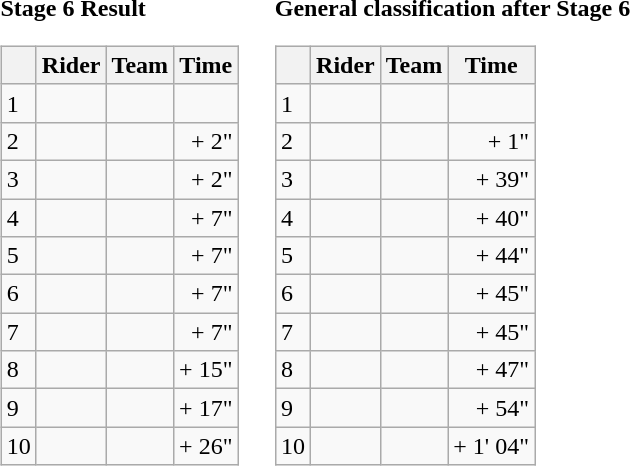<table>
<tr>
<td><strong>Stage 6 Result</strong><br><table class="wikitable">
<tr>
<th></th>
<th>Rider</th>
<th>Team</th>
<th>Time</th>
</tr>
<tr>
<td>1</td>
<td></td>
<td></td>
<td align="right"></td>
</tr>
<tr>
<td>2</td>
<td></td>
<td></td>
<td align="right">+ 2"</td>
</tr>
<tr>
<td>3</td>
<td></td>
<td></td>
<td align="right">+ 2"</td>
</tr>
<tr>
<td>4</td>
<td> </td>
<td></td>
<td align="right">+ 7"</td>
</tr>
<tr>
<td>5</td>
<td></td>
<td></td>
<td align="right">+ 7"</td>
</tr>
<tr>
<td>6</td>
<td></td>
<td></td>
<td align="right">+ 7"</td>
</tr>
<tr>
<td>7</td>
<td></td>
<td></td>
<td align="right">+ 7"</td>
</tr>
<tr>
<td>8</td>
<td></td>
<td></td>
<td align="right">+ 15"</td>
</tr>
<tr>
<td>9</td>
<td></td>
<td></td>
<td align="right">+ 17"</td>
</tr>
<tr>
<td>10</td>
<td></td>
<td></td>
<td align="right">+ 26"</td>
</tr>
</table>
</td>
<td></td>
<td><strong>General classification after Stage 6</strong><br><table class="wikitable">
<tr>
<th></th>
<th>Rider</th>
<th>Team</th>
<th>Time</th>
</tr>
<tr>
<td>1</td>
<td> </td>
<td></td>
<td align="right"></td>
</tr>
<tr>
<td>2</td>
<td></td>
<td></td>
<td align="right">+ 1"</td>
</tr>
<tr>
<td>3</td>
<td></td>
<td></td>
<td align="right">+ 39"</td>
</tr>
<tr>
<td>4</td>
<td></td>
<td></td>
<td align="right">+ 40"</td>
</tr>
<tr>
<td>5</td>
<td></td>
<td></td>
<td align="right">+ 44"</td>
</tr>
<tr>
<td>6</td>
<td></td>
<td></td>
<td align="right">+ 45"</td>
</tr>
<tr>
<td>7</td>
<td></td>
<td></td>
<td align="right">+ 45"</td>
</tr>
<tr>
<td>8</td>
<td></td>
<td></td>
<td align="right">+ 47"</td>
</tr>
<tr>
<td>9</td>
<td></td>
<td></td>
<td align="right">+ 54"</td>
</tr>
<tr>
<td>10</td>
<td></td>
<td></td>
<td align="right">+ 1' 04"</td>
</tr>
</table>
</td>
</tr>
</table>
